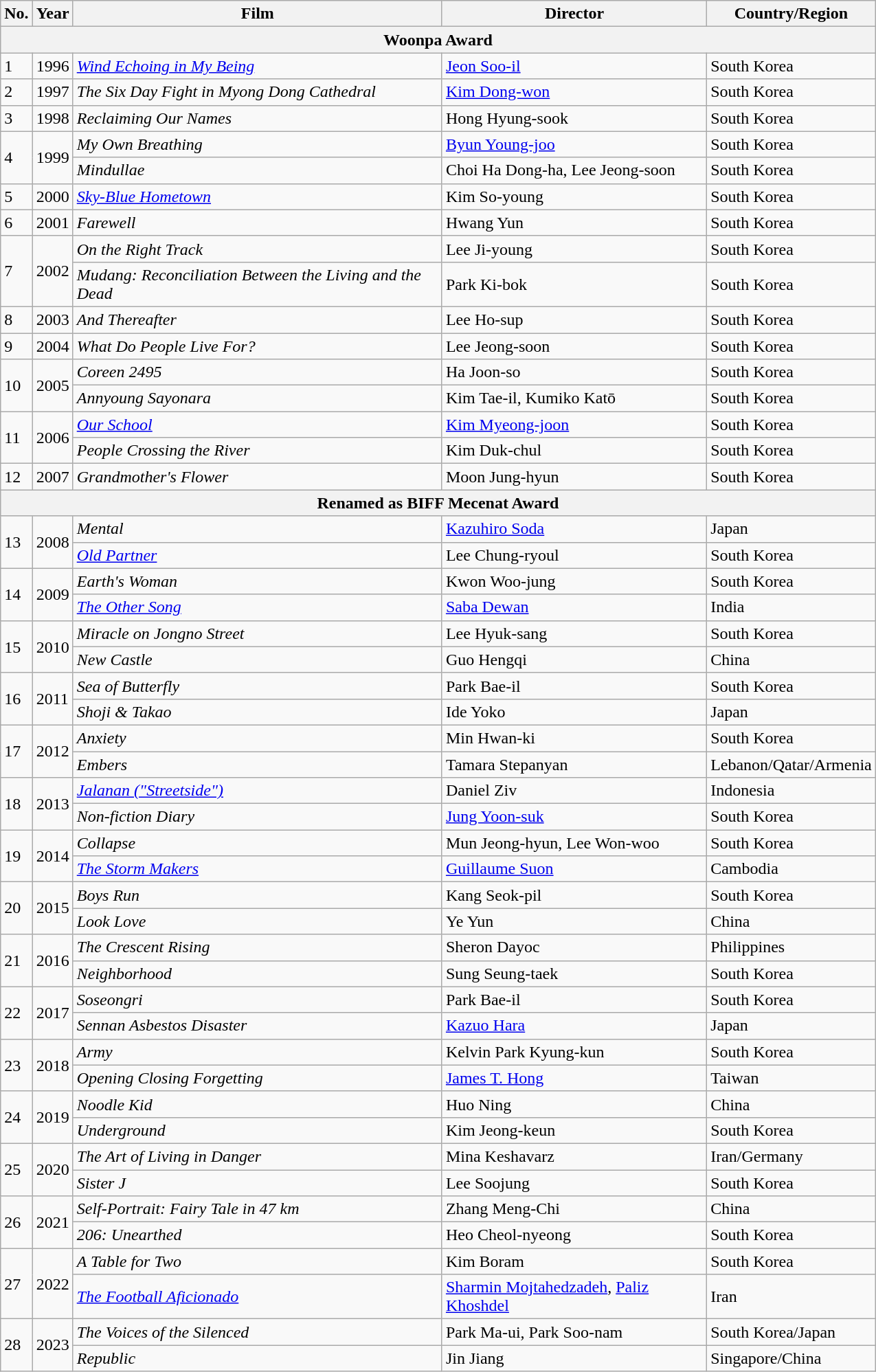<table class=wikitable style="width:850px">
<tr>
<th width=10>No.</th>
<th width=10>Year</th>
<th>Film</th>
<th>Director</th>
<th>Country/Region</th>
</tr>
<tr>
<th colspan=5>Woonpa Award</th>
</tr>
<tr>
<td>1</td>
<td>1996</td>
<td><em><a href='#'>Wind Echoing in My Being</a></em></td>
<td><a href='#'>Jeon Soo-il</a></td>
<td>South Korea</td>
</tr>
<tr>
<td>2</td>
<td>1997</td>
<td><em>The Six Day Fight in Myong Dong Cathedral</em></td>
<td><a href='#'>Kim Dong-won</a></td>
<td>South Korea</td>
</tr>
<tr>
<td>3</td>
<td>1998</td>
<td><em>Reclaiming Our Names</em></td>
<td>Hong Hyung-sook</td>
<td>South Korea</td>
</tr>
<tr>
<td rowspan=2>4</td>
<td rowspan=2>1999</td>
<td><em>My Own Breathing</em></td>
<td><a href='#'>Byun Young-joo</a></td>
<td>South Korea</td>
</tr>
<tr>
<td><em>Mindullae</em></td>
<td>Choi Ha Dong-ha, Lee Jeong-soon</td>
<td>South Korea</td>
</tr>
<tr>
<td>5</td>
<td>2000</td>
<td><em><a href='#'>Sky-Blue Hometown</a></em></td>
<td>Kim So-young</td>
<td>South Korea</td>
</tr>
<tr>
<td>6</td>
<td>2001</td>
<td><em>Farewell</em></td>
<td>Hwang Yun</td>
<td>South Korea</td>
</tr>
<tr>
<td rowspan=2>7</td>
<td rowspan=2>2002</td>
<td><em>On the Right Track</em></td>
<td>Lee Ji-young</td>
<td>South Korea</td>
</tr>
<tr>
<td><em>Mudang: Reconciliation Between the Living and the Dead</em></td>
<td>Park Ki-bok</td>
<td>South Korea</td>
</tr>
<tr>
<td>8</td>
<td>2003</td>
<td><em>And Thereafter</em></td>
<td>Lee Ho-sup</td>
<td>South Korea</td>
</tr>
<tr>
<td>9</td>
<td>2004</td>
<td><em>What Do People Live For?</em></td>
<td>Lee Jeong-soon</td>
<td>South Korea</td>
</tr>
<tr>
<td rowspan=2>10</td>
<td rowspan=2>2005</td>
<td><em>Coreen 2495</em></td>
<td>Ha Joon-so</td>
<td>South Korea</td>
</tr>
<tr>
<td><em>Annyoung Sayonara</em></td>
<td>Kim Tae-il, Kumiko Katō</td>
<td>South Korea</td>
</tr>
<tr>
<td rowspan=2>11</td>
<td rowspan=2>2006</td>
<td><em><a href='#'>Our School</a></em></td>
<td><a href='#'>Kim Myeong-joon</a></td>
<td>South Korea</td>
</tr>
<tr>
<td><em>People Crossing the River</em></td>
<td>Kim Duk-chul</td>
<td>South Korea</td>
</tr>
<tr>
<td>12</td>
<td>2007</td>
<td><em>Grandmother's Flower</em></td>
<td>Moon Jung-hyun</td>
<td>South Korea</td>
</tr>
<tr>
<th colspan=5>Renamed as BIFF Mecenat Award</th>
</tr>
<tr>
<td rowspan=2>13</td>
<td rowspan=2>2008</td>
<td><em>Mental</em></td>
<td><a href='#'>Kazuhiro Soda</a></td>
<td>Japan</td>
</tr>
<tr>
<td><em><a href='#'>Old Partner</a></em></td>
<td>Lee Chung-ryoul</td>
<td>South Korea</td>
</tr>
<tr>
<td rowspan=2>14</td>
<td rowspan=2>2009</td>
<td><em>Earth's Woman</em></td>
<td>Kwon Woo-jung</td>
<td>South Korea</td>
</tr>
<tr>
<td><em><a href='#'>The Other Song</a></em></td>
<td><a href='#'>Saba Dewan</a></td>
<td>India</td>
</tr>
<tr>
<td rowspan=2>15</td>
<td rowspan=2>2010</td>
<td><em>Miracle on Jongno Street</em></td>
<td>Lee Hyuk-sang</td>
<td>South Korea</td>
</tr>
<tr>
<td><em>New Castle</em></td>
<td>Guo Hengqi</td>
<td>China</td>
</tr>
<tr>
<td rowspan=2>16</td>
<td rowspan=2>2011</td>
<td><em>Sea of Butterfly</em></td>
<td>Park Bae-il</td>
<td>South Korea</td>
</tr>
<tr>
<td><em>Shoji & Takao</em></td>
<td>Ide Yoko</td>
<td>Japan</td>
</tr>
<tr>
<td rowspan=2>17</td>
<td rowspan=2>2012</td>
<td><em>Anxiety</em></td>
<td>Min Hwan-ki</td>
<td>South Korea</td>
</tr>
<tr>
<td><em>Embers</em></td>
<td>Tamara Stepanyan</td>
<td>Lebanon/Qatar/Armenia</td>
</tr>
<tr>
<td rowspan=2>18</td>
<td rowspan=2>2013</td>
<td><em><a href='#'>Jalanan ("Streetside")</a></em></td>
<td>Daniel Ziv</td>
<td>Indonesia</td>
</tr>
<tr>
<td><em>Non-fiction Diary</em></td>
<td><a href='#'>Jung Yoon-suk</a></td>
<td>South Korea</td>
</tr>
<tr>
<td rowspan=2>19</td>
<td rowspan=2>2014</td>
<td><em>Collapse</em></td>
<td>Mun Jeong-hyun, Lee Won-woo</td>
<td>South Korea</td>
</tr>
<tr>
<td><em><a href='#'>The Storm Makers</a></em></td>
<td><a href='#'>Guillaume Suon</a></td>
<td>Cambodia</td>
</tr>
<tr>
<td rowspan=2>20</td>
<td rowspan=2>2015</td>
<td><em>Boys Run</em></td>
<td>Kang Seok-pil</td>
<td>South Korea</td>
</tr>
<tr>
<td><em>Look Love</em></td>
<td>Ye Yun</td>
<td>China</td>
</tr>
<tr>
<td rowspan=2>21</td>
<td rowspan=2>2016</td>
<td><em>The Crescent Rising</em></td>
<td>Sheron Dayoc</td>
<td>Philippines</td>
</tr>
<tr>
<td><em>Neighborhood</em></td>
<td>Sung Seung-taek</td>
<td>South Korea</td>
</tr>
<tr>
<td rowspan=2>22</td>
<td rowspan=2>2017</td>
<td><em>Soseongri</em></td>
<td>Park Bae-il</td>
<td>South Korea</td>
</tr>
<tr>
<td><em>Sennan Asbestos Disaster</em></td>
<td><a href='#'>Kazuo Hara</a></td>
<td>Japan</td>
</tr>
<tr>
<td rowspan=2>23</td>
<td rowspan=2>2018</td>
<td><em>Army</em></td>
<td>Kelvin Park Kyung-kun</td>
<td>South Korea</td>
</tr>
<tr>
<td><em>Opening Closing Forgetting</em></td>
<td><a href='#'>James T. Hong</a></td>
<td>Taiwan</td>
</tr>
<tr>
<td rowspan=2>24</td>
<td rowspan=2>2019</td>
<td><em>Noodle Kid</em></td>
<td>Huo Ning</td>
<td>China</td>
</tr>
<tr>
<td><em>Underground</em></td>
<td>Kim Jeong-keun</td>
<td>South Korea</td>
</tr>
<tr>
<td rowspan=2>25</td>
<td rowspan=2>2020</td>
<td><em>The Art of Living in Danger</em></td>
<td>Mina Keshavarz</td>
<td>Iran/Germany</td>
</tr>
<tr>
<td><em>Sister J</em></td>
<td>Lee Soojung</td>
<td>South Korea</td>
</tr>
<tr>
<td rowspan=2>26</td>
<td rowspan=2>2021</td>
<td><em>Self-Portrait: Fairy Tale in 47 km</em></td>
<td>Zhang Meng-Chi</td>
<td>China</td>
</tr>
<tr>
<td><em>206: Unearthed</em></td>
<td>Heo Cheol-nyeong</td>
<td>South Korea</td>
</tr>
<tr>
<td rowspan=2>27</td>
<td rowspan=2>2022</td>
<td><em>A Table for Two</em></td>
<td>Kim Boram</td>
<td>South Korea</td>
</tr>
<tr>
<td><em><a href='#'>The Football Aficionado</a></em></td>
<td><a href='#'>Sharmin Mojtahedzadeh</a>, <a href='#'>Paliz Khoshdel</a></td>
<td>Iran</td>
</tr>
<tr>
<td rowspan=2>28</td>
<td rowspan=2>2023</td>
<td><em>The Voices of the Silenced</em></td>
<td>Park Ma-ui, Park Soo-nam</td>
<td>South Korea/Japan</td>
</tr>
<tr>
<td><em>Republic</em></td>
<td>Jin Jiang</td>
<td>Singapore/China</td>
</tr>
</table>
